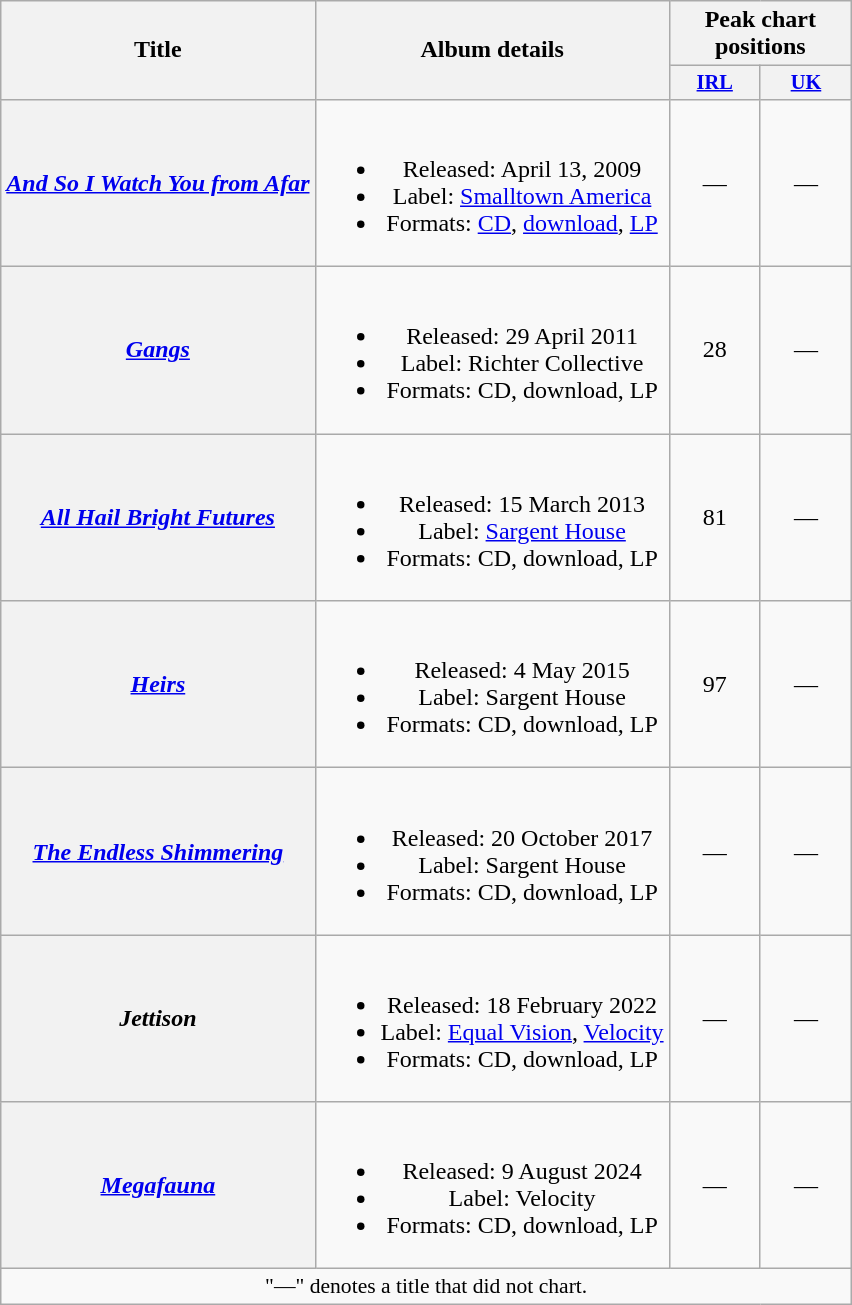<table class="wikitable plainrowheaders" style="text-align:center">
<tr>
<th rowspan="2">Title</th>
<th rowspan="2">Album details</th>
<th colspan="2">Peak chart positions</th>
</tr>
<tr>
<th style="width:4em;font-size:85%"><a href='#'>IRL</a><br></th>
<th style="width:4em;font-size:85%"><a href='#'>UK</a></th>
</tr>
<tr>
<th scope="row"><em><a href='#'>And So I Watch You from Afar</a></em></th>
<td><br><ul><li>Released: April 13, 2009</li><li>Label: <a href='#'>Smalltown America</a></li><li>Formats: <a href='#'>CD</a>, <a href='#'>download</a>, <a href='#'>LP</a></li></ul></td>
<td>—</td>
<td>—</td>
</tr>
<tr>
<th scope="row"><em><a href='#'>Gangs</a></em></th>
<td><br><ul><li>Released: 29 April 2011</li><li>Label: Richter Collective</li><li>Formats: CD, download, LP</li></ul></td>
<td>28</td>
<td>—</td>
</tr>
<tr>
<th scope="row"><em><a href='#'>All Hail Bright Futures</a></em></th>
<td><br><ul><li>Released: 15 March 2013</li><li>Label: <a href='#'>Sargent House</a></li><li>Formats: CD, download, LP</li></ul></td>
<td>81</td>
<td>—</td>
</tr>
<tr>
<th scope="row"><em><a href='#'>Heirs</a></em></th>
<td><br><ul><li>Released: 4 May 2015</li><li>Label: Sargent House</li><li>Formats: CD, download, LP</li></ul></td>
<td>97</td>
<td>—</td>
</tr>
<tr>
<th scope="row"><em><a href='#'>The Endless Shimmering</a></em></th>
<td><br><ul><li>Released: 20 October 2017</li><li>Label: Sargent House</li><li>Formats: CD, download, LP</li></ul></td>
<td>—</td>
<td>—</td>
</tr>
<tr>
<th scope="row"><em>Jettison</em></th>
<td><br><ul><li>Released: 18 February 2022</li><li>Label: <a href='#'>Equal Vision</a>, <a href='#'>Velocity</a></li><li>Formats: CD, download, LP</li></ul></td>
<td>—</td>
<td>—</td>
</tr>
<tr>
<th scope="row"><em><a href='#'>Megafauna</a></em></th>
<td><br><ul><li>Released: 9 August 2024</li><li>Label: Velocity</li><li>Formats: CD, download, LP</li></ul></td>
<td>—</td>
<td>—</td>
</tr>
<tr>
<td colspan="4" style="font-size:90%">"—" denotes a title that did not chart.</td>
</tr>
</table>
